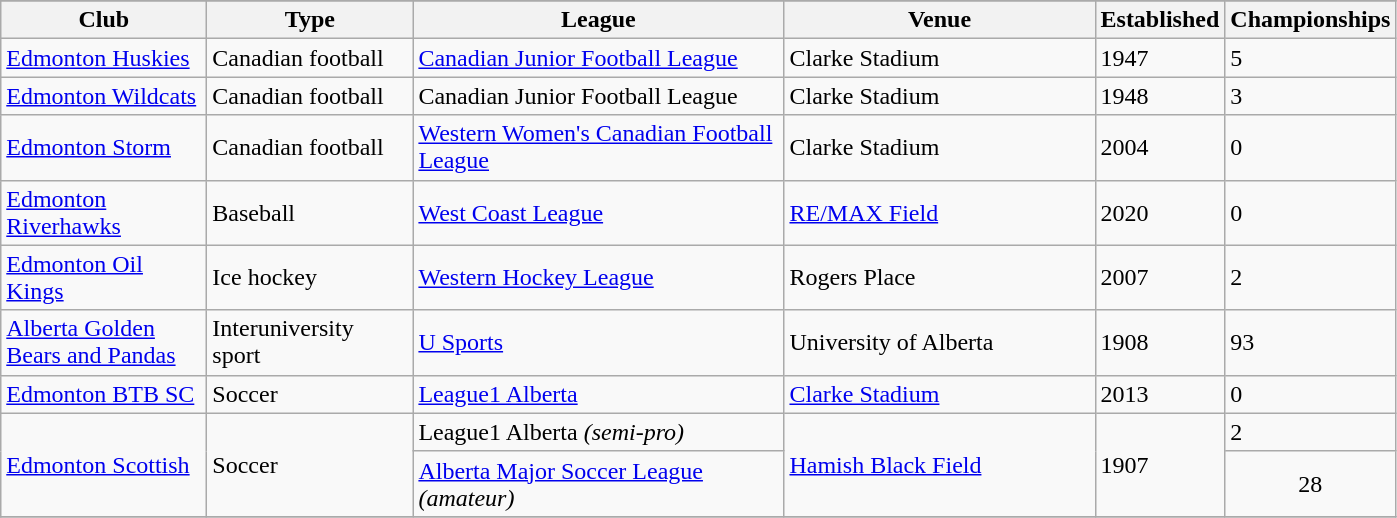<table class="wikitable col5center col6center">
<tr>
</tr>
<tr>
<th style="width:130px;">Club</th>
<th style="width:130px;">Type</th>
<th style="width:240px;">League</th>
<th style="width:200px;">Venue</th>
<th style="width:50px;">Established</th>
<th style="width:20px;">Championships</th>
</tr>
<tr>
<td><a href='#'>Edmonton Huskies</a></td>
<td>Canadian football</td>
<td><a href='#'>Canadian Junior Football League</a></td>
<td>Clarke Stadium</td>
<td>1947</td>
<td>5</td>
</tr>
<tr>
<td><a href='#'>Edmonton Wildcats</a></td>
<td>Canadian football</td>
<td>Canadian Junior Football League</td>
<td>Clarke Stadium</td>
<td>1948</td>
<td>3</td>
</tr>
<tr>
<td><a href='#'>Edmonton Storm</a></td>
<td>Canadian football</td>
<td><a href='#'>Western Women's Canadian Football League</a></td>
<td>Clarke Stadium</td>
<td>2004</td>
<td>0</td>
</tr>
<tr>
<td><a href='#'>Edmonton Riverhawks</a></td>
<td>Baseball</td>
<td><a href='#'>West Coast League</a></td>
<td><a href='#'>RE/MAX Field</a></td>
<td>2020</td>
<td>0</td>
</tr>
<tr>
<td><a href='#'>Edmonton Oil Kings</a></td>
<td>Ice hockey</td>
<td><a href='#'>Western Hockey League</a></td>
<td>Rogers Place</td>
<td>2007</td>
<td>2</td>
</tr>
<tr>
<td><a href='#'>Alberta Golden Bears and Pandas</a></td>
<td>Interuniversity sport</td>
<td><a href='#'>U Sports</a></td>
<td>University of Alberta</td>
<td>1908</td>
<td>93</td>
</tr>
<tr>
<td><a href='#'>Edmonton BTB SC</a></td>
<td>Soccer</td>
<td><a href='#'>League1 Alberta</a></td>
<td><a href='#'>Clarke Stadium</a></td>
<td>2013</td>
<td>0</td>
</tr>
<tr>
<td rowspan=2><a href='#'>Edmonton Scottish</a></td>
<td rowspan=2>Soccer</td>
<td>League1 Alberta <em>(semi-pro)</em></td>
<td rowspan=2><a href='#'>Hamish Black Field</a></td>
<td rowspan=2>1907</td>
<td>2 </td>
</tr>
<tr>
<td><a href='#'>Alberta Major Soccer League</a> <em>(amateur)</em></td>
<td style="text-align: center;">28 </td>
</tr>
<tr>
</tr>
</table>
